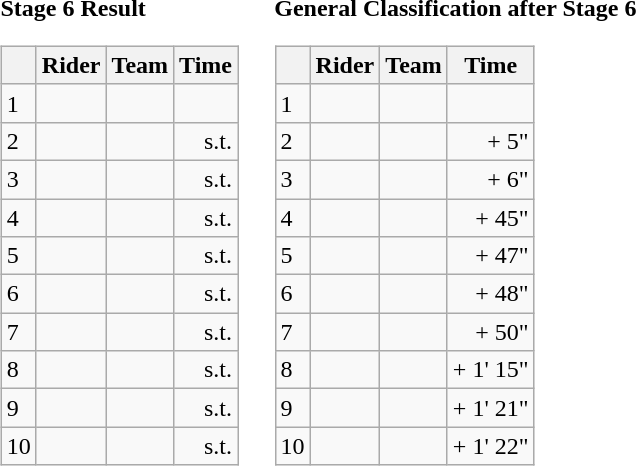<table>
<tr>
<td><strong>Stage 6 Result</strong><br><table class="wikitable">
<tr>
<th></th>
<th>Rider</th>
<th>Team</th>
<th>Time</th>
</tr>
<tr>
<td>1</td>
<td></td>
<td></td>
<td align="right"></td>
</tr>
<tr>
<td>2</td>
<td></td>
<td></td>
<td align="right">s.t.</td>
</tr>
<tr>
<td>3</td>
<td></td>
<td></td>
<td align="right">s.t.</td>
</tr>
<tr>
<td>4</td>
<td> </td>
<td></td>
<td align="right">s.t.</td>
</tr>
<tr>
<td>5</td>
<td></td>
<td></td>
<td align="right">s.t.</td>
</tr>
<tr>
<td>6</td>
<td></td>
<td></td>
<td align="right">s.t.</td>
</tr>
<tr>
<td>7</td>
<td></td>
<td></td>
<td align="right">s.t.</td>
</tr>
<tr>
<td>8</td>
<td></td>
<td></td>
<td align="right">s.t.</td>
</tr>
<tr>
<td>9</td>
<td></td>
<td></td>
<td align="right">s.t.</td>
</tr>
<tr>
<td>10</td>
<td></td>
<td></td>
<td align="right">s.t.</td>
</tr>
</table>
</td>
<td></td>
<td><strong>General Classification after Stage 6</strong><br><table class="wikitable">
<tr>
<th></th>
<th>Rider</th>
<th>Team</th>
<th>Time</th>
</tr>
<tr>
<td>1</td>
<td> </td>
<td></td>
<td align="right"></td>
</tr>
<tr>
<td>2</td>
<td></td>
<td></td>
<td align="right">+ 5"</td>
</tr>
<tr>
<td>3</td>
<td> </td>
<td></td>
<td align="right">+ 6"</td>
</tr>
<tr>
<td>4</td>
<td></td>
<td></td>
<td align="right">+ 45"</td>
</tr>
<tr>
<td>5</td>
<td></td>
<td></td>
<td align="right">+ 47"</td>
</tr>
<tr>
<td>6</td>
<td></td>
<td></td>
<td align="right">+ 48"</td>
</tr>
<tr>
<td>7</td>
<td></td>
<td></td>
<td align="right">+ 50"</td>
</tr>
<tr>
<td>8</td>
<td></td>
<td></td>
<td align="right">+ 1' 15"</td>
</tr>
<tr>
<td>9</td>
<td></td>
<td></td>
<td align="right">+ 1' 21"</td>
</tr>
<tr>
<td>10</td>
<td></td>
<td></td>
<td align="right">+ 1' 22"</td>
</tr>
</table>
</td>
</tr>
</table>
